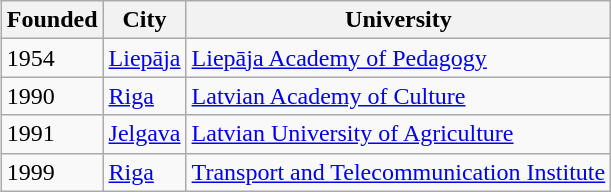<table class="wikitable sortable" style="margin:1px; border:1px solid #ccc;">
<tr style="text-align:left; vertical-align:top;" ">
<th>Founded</th>
<th>City</th>
<th>University</th>
</tr>
<tr>
<td>1954</td>
<td><a href='#'>Liepāja</a></td>
<td><a href='#'>Liepāja Academy of Pedagogy</a></td>
</tr>
<tr>
<td>1990</td>
<td><a href='#'>Riga</a></td>
<td><a href='#'>Latvian Academy of Culture</a></td>
</tr>
<tr>
<td>1991</td>
<td><a href='#'>Jelgava</a></td>
<td><a href='#'>Latvian University of Agriculture</a></td>
</tr>
<tr>
<td>1999</td>
<td><a href='#'>Riga</a></td>
<td><a href='#'>Transport and Telecommunication Institute</a></td>
</tr>
</table>
